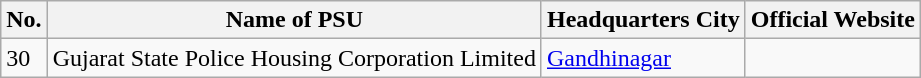<table class="wikitable">
<tr>
<th>No.</th>
<th>Name of PSU</th>
<th>Headquarters City</th>
<th>Official Website</th>
</tr>
<tr>
<td>30</td>
<td>Gujarat State Police Housing Corporation Limited</td>
<td><a href='#'>Gandhinagar</a></td>
<td></td>
</tr>
</table>
